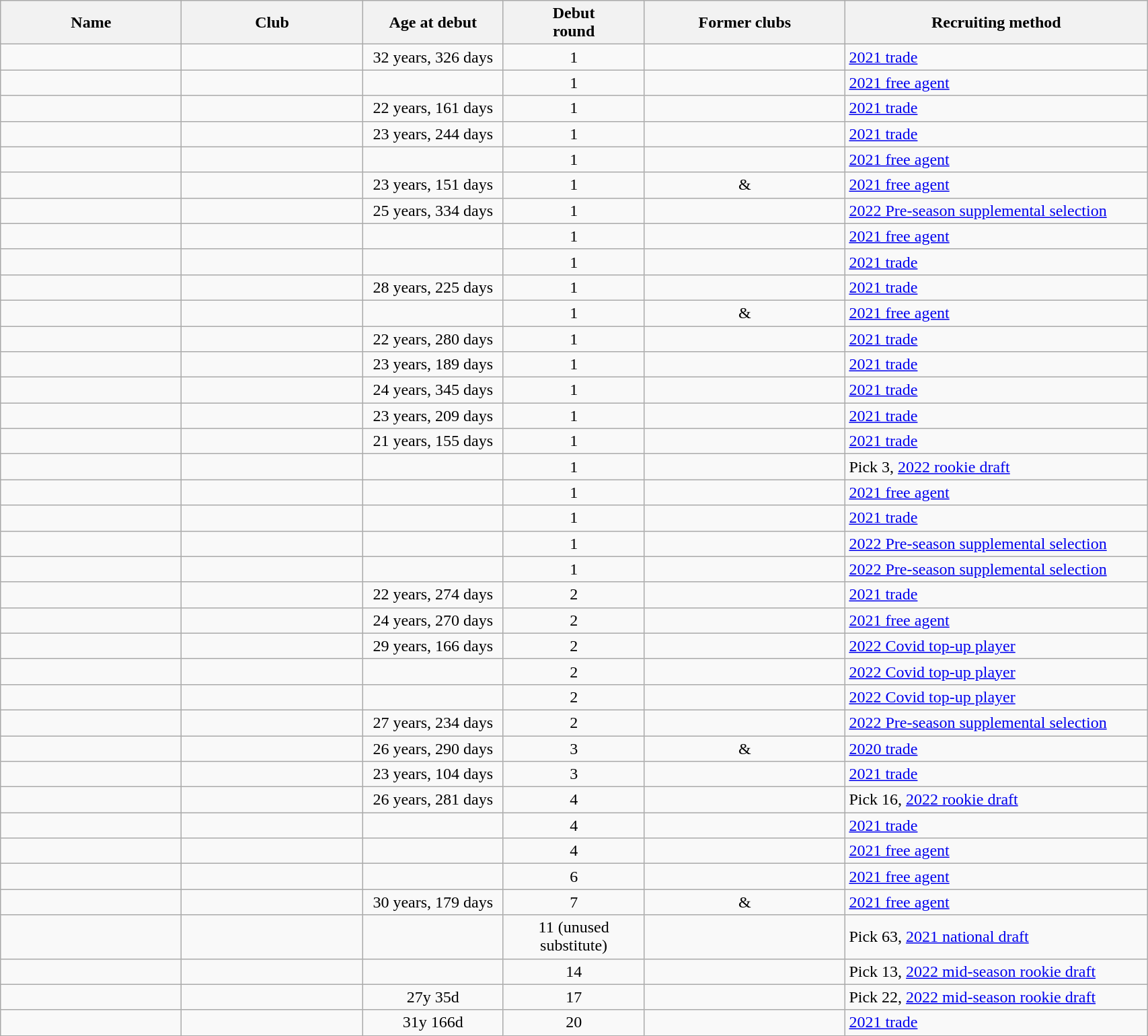<table class="wikitable sortable" style="width:90%; text-align: center;">
<tr>
<th style="width:9%;">Name</th>
<th width="9%">Club</th>
<th style="width:7%;">Age at debut</th>
<th width="7%">Debut<br>round</th>
<th style="width:10%;">Former clubs</th>
<th style="width:15%;">Recruiting method</th>
</tr>
<tr>
<td style="text-align: left;"></td>
<td></td>
<td>32 years, 326 days</td>
<td>1</td>
<td></td>
<td style="text-align: left;"><a href='#'>2021 trade</a></td>
</tr>
<tr>
<td style="text-align: left;"></td>
<td></td>
<td></td>
<td>1</td>
<td></td>
<td style="text-align: left;"><a href='#'>2021 free agent</a></td>
</tr>
<tr>
<td style="text-align: left;"></td>
<td></td>
<td>22 years, 161 days</td>
<td>1</td>
<td></td>
<td style="text-align: left;"><a href='#'>2021 trade</a></td>
</tr>
<tr>
<td style="text-align: left;"></td>
<td></td>
<td>23 years, 244 days</td>
<td>1</td>
<td></td>
<td style="text-align: left;"><a href='#'>2021 trade</a></td>
</tr>
<tr>
<td style="text-align: left;"></td>
<td></td>
<td></td>
<td>1</td>
<td></td>
<td style="text-align: left;"><a href='#'>2021 free agent</a></td>
</tr>
<tr>
<td style="text-align: left;"></td>
<td></td>
<td>23 years, 151 days</td>
<td>1</td>
<td> & </td>
<td style="text-align: left;"><a href='#'>2021 free agent</a></td>
</tr>
<tr>
<td style="text-align: left;"></td>
<td></td>
<td>25 years, 334 days</td>
<td>1</td>
<td></td>
<td style="text-align: left;"><a href='#'>2022 Pre-season supplemental selection</a></td>
</tr>
<tr>
<td style="text-align: left;"></td>
<td></td>
<td></td>
<td>1</td>
<td></td>
<td style="text-align: left;"><a href='#'>2021 free agent</a></td>
</tr>
<tr>
<td style="text-align: left;"></td>
<td></td>
<td></td>
<td>1</td>
<td></td>
<td style="text-align: left;"><a href='#'>2021 trade</a></td>
</tr>
<tr>
<td style="text-align: left;"></td>
<td></td>
<td>28 years, 225 days</td>
<td>1</td>
<td></td>
<td style="text-align: left;"><a href='#'>2021 trade</a></td>
</tr>
<tr>
<td style="text-align: left;"></td>
<td></td>
<td></td>
<td>1</td>
<td> & </td>
<td style="text-align: left;"><a href='#'>2021 free agent</a></td>
</tr>
<tr>
<td style="text-align: left;"></td>
<td></td>
<td>22 years, 280 days</td>
<td>1</td>
<td></td>
<td style="text-align: left;"><a href='#'>2021 trade</a></td>
</tr>
<tr>
<td style="text-align: left;"></td>
<td></td>
<td>23 years, 189 days</td>
<td>1</td>
<td></td>
<td style="text-align: left;"><a href='#'>2021 trade</a></td>
</tr>
<tr>
<td style="text-align: left;"></td>
<td></td>
<td>24 years, 345 days</td>
<td>1</td>
<td></td>
<td style="text-align: left;"><a href='#'>2021 trade</a></td>
</tr>
<tr>
<td style="text-align: left;"></td>
<td></td>
<td>23 years, 209 days</td>
<td>1</td>
<td></td>
<td style="text-align: left;"><a href='#'>2021 trade</a></td>
</tr>
<tr>
<td style="text-align: left;"></td>
<td></td>
<td>21 years, 155 days</td>
<td>1</td>
<td></td>
<td style="text-align: left;"><a href='#'>2021 trade</a></td>
</tr>
<tr>
<td style="text-align: left;"></td>
<td></td>
<td></td>
<td>1</td>
<td></td>
<td style="text-align: left;">Pick 3, <a href='#'>2022 rookie draft</a></td>
</tr>
<tr>
<td style="text-align: left;"></td>
<td></td>
<td></td>
<td>1</td>
<td></td>
<td style="text-align: left;"><a href='#'>2021 free agent</a></td>
</tr>
<tr>
<td style="text-align: left;"></td>
<td></td>
<td></td>
<td>1</td>
<td></td>
<td style="text-align: left;"><a href='#'>2021 trade</a></td>
</tr>
<tr>
<td style="text-align: left;"></td>
<td></td>
<td></td>
<td>1</td>
<td></td>
<td style="text-align: left;"><a href='#'>2022 Pre-season supplemental selection</a></td>
</tr>
<tr>
<td style="text-align: left;"></td>
<td></td>
<td></td>
<td>1</td>
<td></td>
<td style="text-align: left;"><a href='#'>2022 Pre-season supplemental selection</a></td>
</tr>
<tr>
<td style="text-align: left;"></td>
<td></td>
<td>22 years, 274 days</td>
<td>2</td>
<td></td>
<td style="text-align: left;"><a href='#'>2021 trade</a></td>
</tr>
<tr>
<td style="text-align: left;"></td>
<td></td>
<td>24 years, 270 days</td>
<td>2</td>
<td></td>
<td style="text-align: left;"><a href='#'>2021 free agent</a></td>
</tr>
<tr>
<td style="text-align: left;"></td>
<td></td>
<td>29 years, 166 days</td>
<td>2</td>
<td></td>
<td style="text-align: left;"><a href='#'>2022 Covid top-up player</a></td>
</tr>
<tr>
<td style="text-align: left;"></td>
<td></td>
<td></td>
<td>2</td>
<td></td>
<td style="text-align: left;"><a href='#'>2022 Covid top-up player</a></td>
</tr>
<tr>
<td style="text-align: left;"></td>
<td></td>
<td></td>
<td>2</td>
<td></td>
<td style="text-align: left;"><a href='#'>2022 Covid top-up player</a></td>
</tr>
<tr>
<td style="text-align: left;"></td>
<td></td>
<td>27 years, 234 days</td>
<td>2</td>
<td></td>
<td style="text-align: left;"><a href='#'>2022 Pre-season supplemental selection</a></td>
</tr>
<tr>
<td style="text-align: left;"></td>
<td></td>
<td>26 years, 290 days</td>
<td>3</td>
<td> & </td>
<td style="text-align: left;"><a href='#'>2020 trade</a></td>
</tr>
<tr>
<td style="text-align: left;"></td>
<td></td>
<td>23 years, 104 days</td>
<td>3</td>
<td></td>
<td style="text-align: left;"><a href='#'>2021 trade</a></td>
</tr>
<tr>
<td style="text-align: left;"></td>
<td></td>
<td>26 years, 281 days</td>
<td>4</td>
<td></td>
<td style="text-align: left;">Pick 16, <a href='#'>2022 rookie draft</a></td>
</tr>
<tr>
<td style="text-align: left;"></td>
<td></td>
<td></td>
<td>4</td>
<td></td>
<td style="text-align: left;"><a href='#'>2021 trade</a></td>
</tr>
<tr>
<td style="text-align: left;"></td>
<td></td>
<td></td>
<td>4</td>
<td></td>
<td style="text-align: left;"><a href='#'>2021 free agent</a></td>
</tr>
<tr>
<td style="text-align: left;"></td>
<td></td>
<td></td>
<td>6</td>
<td></td>
<td style="text-align: left;"><a href='#'>2021 free agent</a></td>
</tr>
<tr>
<td style="text-align: left;"></td>
<td></td>
<td>30 years, 179 days</td>
<td>7</td>
<td> & </td>
<td style="text-align: left;"><a href='#'>2021 free agent</a></td>
</tr>
<tr>
<td style="text-align: left;"></td>
<td></td>
<td></td>
<td>11 (unused substitute)</td>
<td></td>
<td style="text-align: left;">Pick 63, <a href='#'>2021 national draft</a></td>
</tr>
<tr>
<td style="text-align: left;"></td>
<td></td>
<td></td>
<td>14</td>
<td></td>
<td style="text-align: left;">Pick 13, <a href='#'>2022 mid-season rookie draft</a></td>
</tr>
<tr>
<td style="text-align: left;"></td>
<td></td>
<td>27y 35d</td>
<td>17</td>
<td></td>
<td style="text-align: left;">Pick 22, <a href='#'>2022 mid-season rookie draft</a></td>
</tr>
<tr>
<td style="text-align: left;"></td>
<td></td>
<td>31y 166d</td>
<td>20</td>
<td></td>
<td style="text-align: left;"><a href='#'>2021 trade</a></td>
</tr>
</table>
